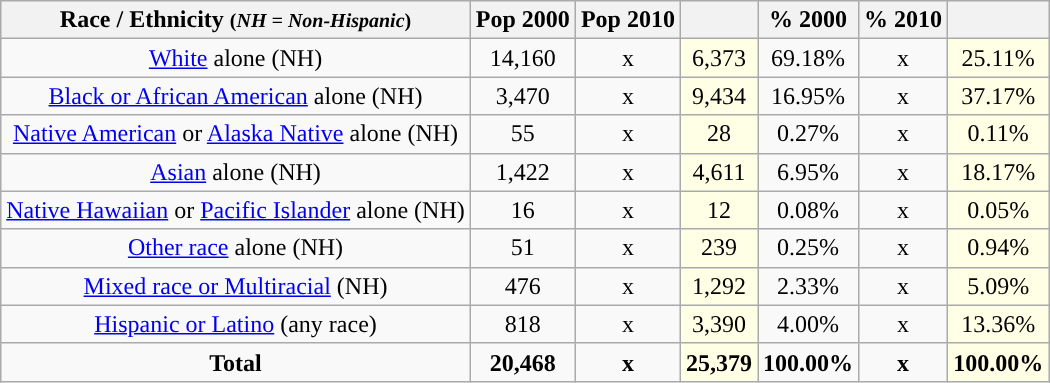<table class="wikitable" style="text-align:center;">
<tr>
<th>Race / Ethnicity <small>(<em>NH = Non-Hispanic</em>)</small></th>
<th>Pop 2000</th>
<th>Pop 2010</th>
<th></th>
<th>% 2000</th>
<th>% 2010</th>
<th></th>
</tr>
<tr>
<td><a href='#'>White</a> alone (NH)</td>
<td>14,160</td>
<td>x</td>
<td style='background: #ffffe6;'>6,373</td>
<td>69.18%</td>
<td>x</td>
<td style='background: #ffffe6;'>25.11%</td>
</tr>
<tr>
<td><a href='#'>Black or African American</a> alone (NH)</td>
<td>3,470</td>
<td>x</td>
<td style='background: #ffffe6;'>9,434</td>
<td>16.95%</td>
<td>x</td>
<td style='background: #ffffe6;'>37.17%</td>
</tr>
<tr>
<td><a href='#'>Native American</a> or <a href='#'>Alaska Native</a> alone (NH)</td>
<td>55</td>
<td>x</td>
<td style='background: #ffffe6;'>28</td>
<td>0.27%</td>
<td>x</td>
<td style='background: #ffffe6;'>0.11%</td>
</tr>
<tr>
<td><a href='#'>Asian</a> alone (NH)</td>
<td>1,422</td>
<td>x</td>
<td style='background: #ffffe6;'>4,611</td>
<td>6.95%</td>
<td>x</td>
<td style='background: #ffffe6;'>18.17%</td>
</tr>
<tr>
<td><a href='#'>Native Hawaiian</a> or <a href='#'>Pacific Islander</a> alone (NH)</td>
<td>16</td>
<td>x</td>
<td style='background: #ffffe6;'>12</td>
<td>0.08%</td>
<td>x</td>
<td style='background: #ffffe6;'>0.05%</td>
</tr>
<tr>
<td><a href='#'>Other race</a> alone (NH)</td>
<td>51</td>
<td>x</td>
<td style='background: #ffffe6;'>239</td>
<td>0.25%</td>
<td>x</td>
<td style='background: #ffffe6;'>0.94%</td>
</tr>
<tr>
<td><a href='#'>Mixed race or Multiracial</a> (NH)</td>
<td>476</td>
<td>x</td>
<td style='background: #ffffe6;'>1,292</td>
<td>2.33%</td>
<td>x</td>
<td style='background: #ffffe6;'>5.09%</td>
</tr>
<tr>
<td><a href='#'>Hispanic or Latino</a> (any race)</td>
<td>818</td>
<td>x</td>
<td style='background: #ffffe6;'>3,390</td>
<td>4.00%</td>
<td>x</td>
<td style='background: #ffffe6;'>13.36%</td>
</tr>
<tr>
<td><strong>Total</strong></td>
<td><strong>20,468</strong></td>
<td><strong>x</strong></td>
<td style='background: #ffffe6;'><strong>25,379</strong></td>
<td><strong>100.00%</strong></td>
<td><strong>x</strong></td>
<td style='background: #ffffe6;'><strong>100.00%</strong></td>
</tr>
</table>
